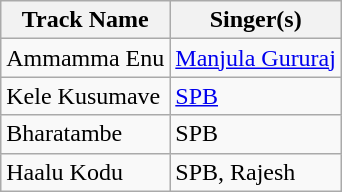<table class="wikitable">
<tr>
<th>Track Name</th>
<th>Singer(s)</th>
</tr>
<tr>
<td>Ammamma Enu</td>
<td><a href='#'>Manjula Gururaj</a></td>
</tr>
<tr>
<td>Kele Kusumave</td>
<td><a href='#'>SPB</a></td>
</tr>
<tr>
<td>Bharatambe</td>
<td>SPB</td>
</tr>
<tr>
<td>Haalu Kodu</td>
<td>SPB, Rajesh</td>
</tr>
</table>
